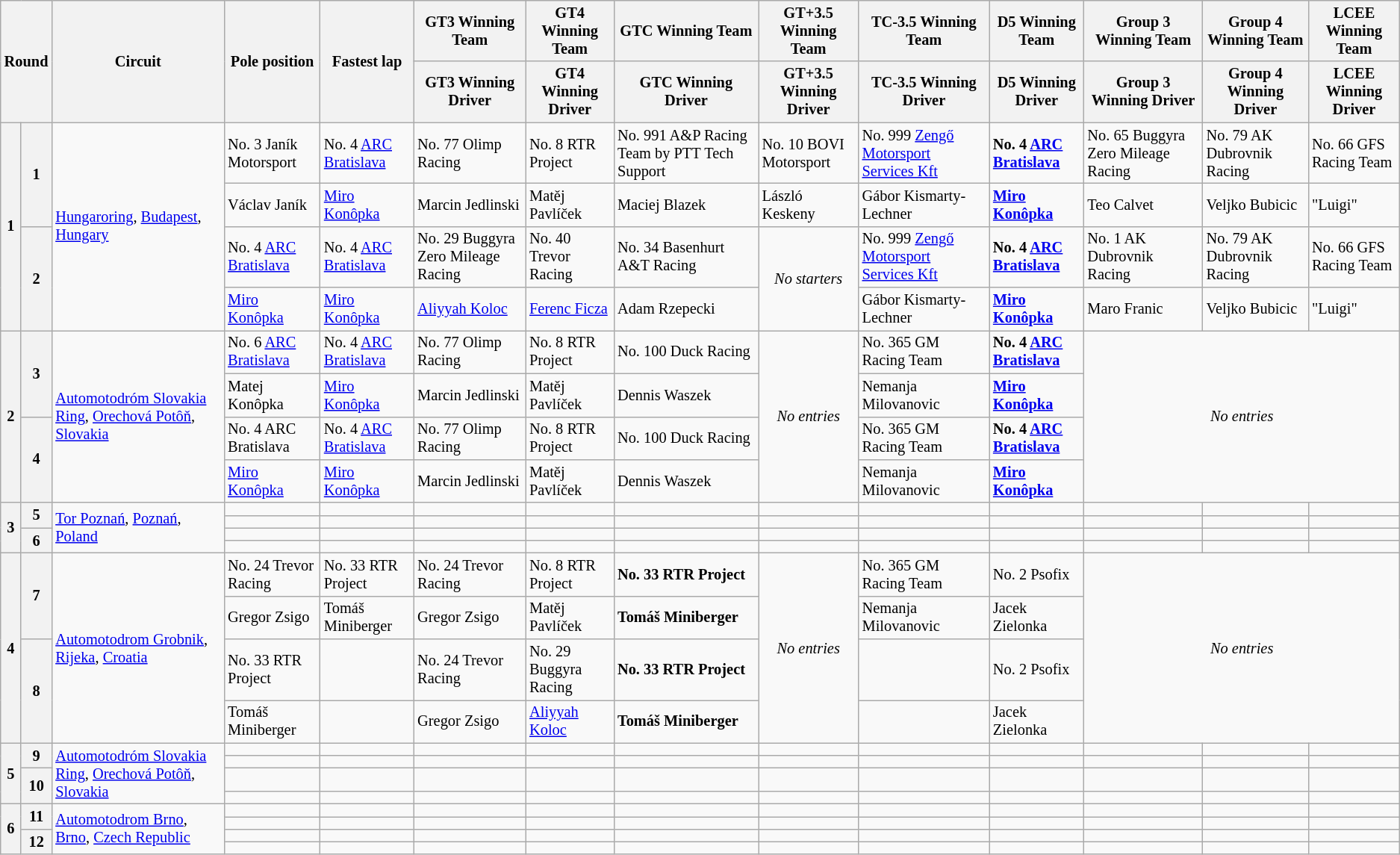<table class="wikitable" style="font-size: 85%;">
<tr>
<th colspan="2" rowspan="2">Round</th>
<th rowspan="2">Circuit</th>
<th rowspan="2">Pole position</th>
<th rowspan="2">Fastest lap</th>
<th>GT3 Winning Team</th>
<th>GT4 Winning Team</th>
<th>GTC Winning Team</th>
<th>GT+3.5 Winning Team</th>
<th>TC-3.5 Winning Team</th>
<th>D5 Winning Team</th>
<th>Group 3 Winning Team</th>
<th>Group 4 Winning Team</th>
<th>LCEE Winning Team</th>
</tr>
<tr>
<th>GT3 Winning Driver</th>
<th>GT4 Winning Driver</th>
<th>GTC Winning Driver</th>
<th>GT+3.5 Winning Driver</th>
<th>TC-3.5 Winning Driver</th>
<th>D5 Winning Driver</th>
<th>Group 3 Winning Driver</th>
<th>Group 4 Winning Driver</th>
<th>LCEE Winning Driver</th>
</tr>
<tr>
<th rowspan="4">1</th>
<th rowspan="2">1</th>
<td rowspan="4"> <a href='#'>Hungaroring</a>, <a href='#'>Budapest</a>, <a href='#'>Hungary</a></td>
<td> No. 3 Janík Motorsport</td>
<td> No. 4 <a href='#'>ARC Bratislava</a></td>
<td> No. 77 Olimp Racing</td>
<td> No. 8 RTR Project</td>
<td> No. 991 A&P Racing Team by PTT Tech Support</td>
<td> No. 10 BOVI Motorsport</td>
<td> No. 999 <a href='#'>Zengő Motorsport Services Kft</a></td>
<td><strong> No. 4 <a href='#'>ARC Bratislava</a></strong></td>
<td> No. 65 Buggyra Zero Mileage Racing</td>
<td> No. 79 AK Dubrovnik Racing</td>
<td> No. 66 GFS Racing Team</td>
</tr>
<tr>
<td> Václav Janík</td>
<td> <a href='#'>Miro Konôpka</a></td>
<td> Marcin Jedlinski</td>
<td> Matěj Pavlíček</td>
<td> Maciej Blazek</td>
<td> László Keskeny</td>
<td> Gábor Kismarty-Lechner</td>
<td><strong> <a href='#'>Miro Konôpka</a></strong></td>
<td> Teo Calvet</td>
<td> Veljko Bubicic</td>
<td> "Luigi"</td>
</tr>
<tr>
<th rowspan="2">2</th>
<td> No. 4 <a href='#'>ARC Bratislava</a></td>
<td> No. 4 <a href='#'>ARC Bratislava</a></td>
<td> No. 29 Buggyra Zero Mileage Racing</td>
<td> No. 40 Trevor Racing</td>
<td> No. 34 Basenhurt A&T Racing</td>
<td rowspan="2" align="center"><em>No starters</em></td>
<td> No. 999 <a href='#'>Zengő Motorsport Services Kft</a></td>
<td><strong> No. 4 <a href='#'>ARC Bratislava</a></strong></td>
<td> No. 1 AK Dubrovnik Racing</td>
<td> No. 79 AK Dubrovnik Racing</td>
<td> No. 66 GFS Racing Team</td>
</tr>
<tr>
<td> <a href='#'>Miro Konôpka</a></td>
<td> <a href='#'>Miro Konôpka</a></td>
<td> <a href='#'>Aliyyah Koloc</a></td>
<td> <a href='#'>Ferenc Ficza</a></td>
<td> Adam Rzepecki</td>
<td> Gábor Kismarty-Lechner</td>
<td><strong> <a href='#'>Miro Konôpka</a></strong></td>
<td> Maro Franic</td>
<td> Veljko Bubicic</td>
<td> "Luigi"</td>
</tr>
<tr>
<th rowspan="4">2</th>
<th rowspan="2">3</th>
<td rowspan="4"> <a href='#'>Automotodróm Slovakia Ring</a>, <a href='#'>Orechová Potôň</a>, <a href='#'>Slovakia</a></td>
<td> No. 6 <a href='#'>ARC Bratislava</a></td>
<td> No. 4 <a href='#'>ARC Bratislava</a></td>
<td> No. 77 Olimp Racing</td>
<td> No. 8 RTR Project</td>
<td> No. 100 Duck Racing</td>
<td rowspan="4" align="center"><em>No entries</em></td>
<td> No. 365 GM Racing Team</td>
<td><strong> No. 4 <a href='#'>ARC Bratislava</a></strong></td>
<td colspan="3" rowspan="4" align="center"><em>No entries</em></td>
</tr>
<tr>
<td> Matej Konôpka</td>
<td> <a href='#'>Miro Konôpka</a></td>
<td> Marcin Jedlinski</td>
<td> Matěj Pavlíček</td>
<td> Dennis Waszek</td>
<td> Nemanja Milovanovic</td>
<td><strong>  <a href='#'>Miro Konôpka</a></strong></td>
</tr>
<tr>
<th rowspan="2">4</th>
<td> No. 4 ARC Bratislava</td>
<td> No. 4 <a href='#'>ARC Bratislava</a></td>
<td> No. 77 Olimp Racing</td>
<td> No. 8 RTR Project</td>
<td> No. 100 Duck Racing</td>
<td> No. 365 GM Racing Team</td>
<td><strong> No. 4 <a href='#'>ARC Bratislava</a></strong></td>
</tr>
<tr>
<td> <a href='#'>Miro Konôpka</a></td>
<td> <a href='#'>Miro Konôpka</a></td>
<td> Marcin Jedlinski</td>
<td> Matěj Pavlíček</td>
<td> Dennis Waszek</td>
<td> Nemanja Milovanovic</td>
<td><strong> <a href='#'>Miro Konôpka</a></strong></td>
</tr>
<tr>
<th rowspan="4">3</th>
<th rowspan="2">5</th>
<td rowspan="4"> <a href='#'>Tor Poznań</a>, <a href='#'>Poznań</a>, <a href='#'>Poland</a></td>
<td></td>
<td></td>
<td></td>
<td></td>
<td></td>
<td></td>
<td></td>
<td></td>
<td></td>
<td></td>
<td></td>
</tr>
<tr>
<td></td>
<td></td>
<td></td>
<td></td>
<td></td>
<td></td>
<td></td>
<td></td>
<td></td>
<td></td>
<td></td>
</tr>
<tr>
<th rowspan="2">6</th>
<td></td>
<td></td>
<td></td>
<td></td>
<td></td>
<td></td>
<td></td>
<td></td>
<td></td>
<td></td>
<td></td>
</tr>
<tr>
<td></td>
<td></td>
<td></td>
<td></td>
<td></td>
<td></td>
<td></td>
<td></td>
<td></td>
<td></td>
<td></td>
</tr>
<tr>
<th rowspan="4">4</th>
<th rowspan="2">7</th>
<td rowspan="4"> <a href='#'>Automotodrom Grobnik</a>, <a href='#'>Rijeka</a>, <a href='#'>Croatia</a></td>
<td> No. 24 Trevor Racing</td>
<td> No. 33 RTR Project</td>
<td> No. 24 Trevor Racing</td>
<td> No. 8 RTR Project</td>
<td> <strong>No. 33 RTR Project</strong></td>
<td rowspan="4" align="center"><em>No entries</em></td>
<td> No. 365 GM Racing Team</td>
<td> No. 2 Psofix</td>
<td colspan="3" rowspan="4" align="center"><em>No entries</em></td>
</tr>
<tr>
<td> Gregor Zsigo</td>
<td> Tomáš Miniberger</td>
<td> Gregor Zsigo</td>
<td> Matěj Pavlíček</td>
<td> <strong>Tomáš Miniberger</strong></td>
<td> Nemanja Milovanovic</td>
<td> Jacek Zielonka</td>
</tr>
<tr>
<th rowspan="2">8</th>
<td> No. 33 RTR Project</td>
<td></td>
<td> No. 24 Trevor Racing</td>
<td> No. 29 Buggyra Racing</td>
<td> <strong>No. 33 RTR Project</strong></td>
<td></td>
<td> No. 2 Psofix</td>
</tr>
<tr>
<td> Tomáš Miniberger</td>
<td></td>
<td> Gregor Zsigo</td>
<td> <a href='#'>Aliyyah Koloc</a></td>
<td> <strong>Tomáš Miniberger</strong></td>
<td></td>
<td> Jacek Zielonka</td>
</tr>
<tr>
<th rowspan="4">5</th>
<th rowspan="2">9</th>
<td rowspan="4"> <a href='#'>Automotodróm Slovakia Ring</a>, <a href='#'>Orechová Potôň</a>, <a href='#'>Slovakia</a></td>
<td></td>
<td></td>
<td></td>
<td></td>
<td></td>
<td></td>
<td></td>
<td></td>
<td></td>
<td></td>
<td></td>
</tr>
<tr>
<td></td>
<td></td>
<td></td>
<td></td>
<td></td>
<td></td>
<td></td>
<td></td>
<td></td>
<td></td>
<td></td>
</tr>
<tr>
<th rowspan="2">10</th>
<td></td>
<td></td>
<td></td>
<td></td>
<td></td>
<td></td>
<td></td>
<td></td>
<td></td>
<td></td>
<td></td>
</tr>
<tr>
<td></td>
<td></td>
<td></td>
<td></td>
<td></td>
<td></td>
<td></td>
<td></td>
<td></td>
<td></td>
<td></td>
</tr>
<tr>
<th rowspan="4">6</th>
<th rowspan="2">11</th>
<td rowspan="4"> <a href='#'>Automotodrom Brno</a>, <a href='#'>Brno</a>, <a href='#'>Czech Republic</a></td>
<td></td>
<td></td>
<td></td>
<td></td>
<td></td>
<td></td>
<td></td>
<td></td>
<td></td>
<td></td>
<td></td>
</tr>
<tr>
<td></td>
<td></td>
<td></td>
<td></td>
<td></td>
<td></td>
<td></td>
<td></td>
<td></td>
<td></td>
<td></td>
</tr>
<tr>
<th rowspan="2">12</th>
<td></td>
<td></td>
<td></td>
<td></td>
<td></td>
<td></td>
<td></td>
<td></td>
<td></td>
<td></td>
<td></td>
</tr>
<tr>
<td></td>
<td></td>
<td></td>
<td></td>
<td></td>
<td></td>
<td></td>
<td></td>
<td></td>
<td></td>
<td></td>
</tr>
</table>
